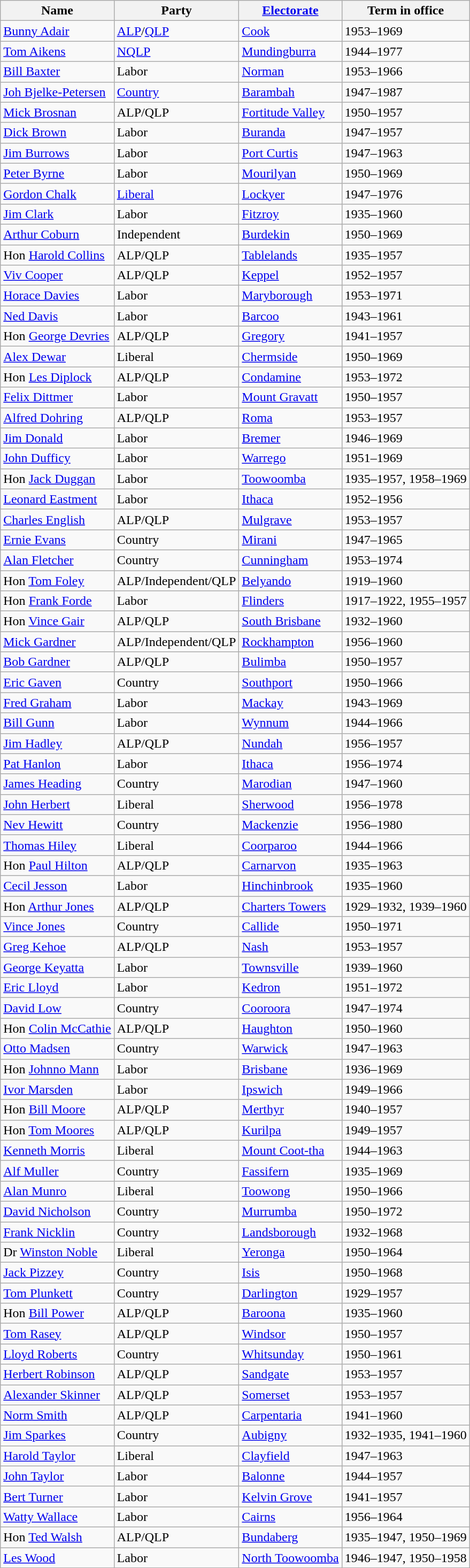<table class="wikitable sortable">
<tr>
<th><strong>Name</strong></th>
<th><strong>Party</strong></th>
<th><strong><a href='#'>Electorate</a></strong></th>
<th><strong>Term in office</strong></th>
</tr>
<tr>
<td><a href='#'>Bunny Adair</a></td>
<td><a href='#'>ALP</a>/<a href='#'>QLP</a></td>
<td><a href='#'>Cook</a></td>
<td>1953–1969</td>
</tr>
<tr>
<td><a href='#'>Tom Aikens</a></td>
<td><a href='#'>NQLP</a></td>
<td><a href='#'>Mundingburra</a></td>
<td>1944–1977</td>
</tr>
<tr>
<td><a href='#'>Bill Baxter</a></td>
<td>Labor</td>
<td><a href='#'>Norman</a></td>
<td>1953–1966</td>
</tr>
<tr>
<td><a href='#'>Joh Bjelke-Petersen</a></td>
<td><a href='#'>Country</a></td>
<td><a href='#'>Barambah</a></td>
<td>1947–1987</td>
</tr>
<tr>
<td><a href='#'>Mick Brosnan</a></td>
<td>ALP/QLP</td>
<td><a href='#'>Fortitude Valley</a></td>
<td>1950–1957</td>
</tr>
<tr>
<td><a href='#'>Dick Brown</a></td>
<td>Labor</td>
<td><a href='#'>Buranda</a></td>
<td>1947–1957</td>
</tr>
<tr>
<td><a href='#'>Jim Burrows</a></td>
<td>Labor</td>
<td><a href='#'>Port Curtis</a></td>
<td>1947–1963</td>
</tr>
<tr>
<td><a href='#'>Peter Byrne</a></td>
<td>Labor</td>
<td><a href='#'>Mourilyan</a></td>
<td>1950–1969</td>
</tr>
<tr>
<td><a href='#'>Gordon Chalk</a></td>
<td><a href='#'>Liberal</a></td>
<td><a href='#'>Lockyer</a></td>
<td>1947–1976</td>
</tr>
<tr>
<td><a href='#'>Jim Clark</a></td>
<td>Labor</td>
<td><a href='#'>Fitzroy</a></td>
<td>1935–1960</td>
</tr>
<tr>
<td><a href='#'>Arthur Coburn</a></td>
<td>Independent</td>
<td><a href='#'>Burdekin</a></td>
<td>1950–1969</td>
</tr>
<tr>
<td>Hon <a href='#'>Harold Collins</a></td>
<td>ALP/QLP</td>
<td><a href='#'>Tablelands</a></td>
<td>1935–1957</td>
</tr>
<tr>
<td><a href='#'>Viv Cooper</a></td>
<td>ALP/QLP</td>
<td><a href='#'>Keppel</a></td>
<td>1952–1957</td>
</tr>
<tr>
<td><a href='#'>Horace Davies</a></td>
<td>Labor</td>
<td><a href='#'>Maryborough</a></td>
<td>1953–1971</td>
</tr>
<tr>
<td><a href='#'>Ned Davis</a></td>
<td>Labor</td>
<td><a href='#'>Barcoo</a></td>
<td>1943–1961</td>
</tr>
<tr>
<td>Hon <a href='#'>George Devries</a></td>
<td>ALP/QLP</td>
<td><a href='#'>Gregory</a></td>
<td>1941–1957</td>
</tr>
<tr>
<td><a href='#'>Alex Dewar</a></td>
<td>Liberal</td>
<td><a href='#'>Chermside</a></td>
<td>1950–1969</td>
</tr>
<tr>
<td>Hon <a href='#'>Les Diplock</a></td>
<td>ALP/QLP</td>
<td><a href='#'>Condamine</a></td>
<td>1953–1972</td>
</tr>
<tr>
<td><a href='#'>Felix Dittmer</a></td>
<td>Labor</td>
<td><a href='#'>Mount Gravatt</a></td>
<td>1950–1957</td>
</tr>
<tr>
<td><a href='#'>Alfred Dohring</a></td>
<td>ALP/QLP</td>
<td><a href='#'>Roma</a></td>
<td>1953–1957</td>
</tr>
<tr>
<td><a href='#'>Jim Donald</a></td>
<td>Labor</td>
<td><a href='#'>Bremer</a></td>
<td>1946–1969</td>
</tr>
<tr>
<td><a href='#'>John Dufficy</a></td>
<td>Labor</td>
<td><a href='#'>Warrego</a></td>
<td>1951–1969</td>
</tr>
<tr>
<td>Hon <a href='#'>Jack Duggan</a></td>
<td>Labor</td>
<td><a href='#'>Toowoomba</a></td>
<td>1935–1957, 1958–1969</td>
</tr>
<tr>
<td><a href='#'>Leonard Eastment</a></td>
<td>Labor</td>
<td><a href='#'>Ithaca</a></td>
<td>1952–1956</td>
</tr>
<tr>
<td><a href='#'>Charles English</a></td>
<td>ALP/QLP</td>
<td><a href='#'>Mulgrave</a></td>
<td>1953–1957</td>
</tr>
<tr>
<td><a href='#'>Ernie Evans</a></td>
<td>Country</td>
<td><a href='#'>Mirani</a></td>
<td>1947–1965</td>
</tr>
<tr>
<td><a href='#'>Alan Fletcher</a></td>
<td>Country</td>
<td><a href='#'>Cunningham</a></td>
<td>1953–1974</td>
</tr>
<tr>
<td>Hon <a href='#'>Tom Foley</a></td>
<td>ALP/Independent/QLP</td>
<td><a href='#'>Belyando</a></td>
<td>1919–1960</td>
</tr>
<tr>
<td>Hon <a href='#'>Frank Forde</a></td>
<td>Labor</td>
<td><a href='#'>Flinders</a></td>
<td>1917–1922, 1955–1957</td>
</tr>
<tr>
<td>Hon <a href='#'>Vince Gair</a></td>
<td>ALP/QLP</td>
<td><a href='#'>South Brisbane</a></td>
<td>1932–1960</td>
</tr>
<tr>
<td><a href='#'>Mick Gardner</a></td>
<td>ALP/Independent/QLP</td>
<td><a href='#'>Rockhampton</a></td>
<td>1956–1960</td>
</tr>
<tr>
<td><a href='#'>Bob Gardner</a></td>
<td>ALP/QLP</td>
<td><a href='#'>Bulimba</a></td>
<td>1950–1957</td>
</tr>
<tr>
<td><a href='#'>Eric Gaven</a></td>
<td>Country</td>
<td><a href='#'>Southport</a></td>
<td>1950–1966</td>
</tr>
<tr>
<td><a href='#'>Fred Graham</a></td>
<td>Labor</td>
<td><a href='#'>Mackay</a></td>
<td>1943–1969</td>
</tr>
<tr>
<td><a href='#'>Bill Gunn</a></td>
<td>Labor</td>
<td><a href='#'>Wynnum</a></td>
<td>1944–1966</td>
</tr>
<tr>
<td><a href='#'>Jim Hadley</a></td>
<td>ALP/QLP</td>
<td><a href='#'>Nundah</a></td>
<td>1956–1957</td>
</tr>
<tr>
<td><a href='#'>Pat Hanlon</a></td>
<td>Labor</td>
<td><a href='#'>Ithaca</a></td>
<td>1956–1974</td>
</tr>
<tr>
<td><a href='#'>James Heading</a></td>
<td>Country</td>
<td><a href='#'>Marodian</a></td>
<td>1947–1960</td>
</tr>
<tr>
<td><a href='#'>John Herbert</a></td>
<td>Liberal</td>
<td><a href='#'>Sherwood</a></td>
<td>1956–1978</td>
</tr>
<tr>
<td><a href='#'>Nev Hewitt</a></td>
<td>Country</td>
<td><a href='#'>Mackenzie</a></td>
<td>1956–1980</td>
</tr>
<tr>
<td><a href='#'>Thomas Hiley</a></td>
<td>Liberal</td>
<td><a href='#'>Coorparoo</a></td>
<td>1944–1966</td>
</tr>
<tr>
<td>Hon <a href='#'>Paul Hilton</a></td>
<td>ALP/QLP</td>
<td><a href='#'>Carnarvon</a></td>
<td>1935–1963</td>
</tr>
<tr>
<td><a href='#'>Cecil Jesson</a></td>
<td>Labor</td>
<td><a href='#'>Hinchinbrook</a></td>
<td>1935–1960</td>
</tr>
<tr>
<td>Hon <a href='#'>Arthur Jones</a></td>
<td>ALP/QLP</td>
<td><a href='#'>Charters Towers</a></td>
<td>1929–1932, 1939–1960</td>
</tr>
<tr>
<td><a href='#'>Vince Jones</a></td>
<td>Country</td>
<td><a href='#'>Callide</a></td>
<td>1950–1971</td>
</tr>
<tr>
<td><a href='#'>Greg Kehoe</a></td>
<td>ALP/QLP</td>
<td><a href='#'>Nash</a></td>
<td>1953–1957</td>
</tr>
<tr>
<td><a href='#'>George Keyatta</a></td>
<td>Labor</td>
<td><a href='#'>Townsville</a></td>
<td>1939–1960</td>
</tr>
<tr>
<td><a href='#'>Eric Lloyd</a></td>
<td>Labor</td>
<td><a href='#'>Kedron</a></td>
<td>1951–1972</td>
</tr>
<tr>
<td><a href='#'>David Low</a></td>
<td>Country</td>
<td><a href='#'>Cooroora</a></td>
<td>1947–1974</td>
</tr>
<tr>
<td>Hon <a href='#'>Colin McCathie</a></td>
<td>ALP/QLP</td>
<td><a href='#'>Haughton</a></td>
<td>1950–1960</td>
</tr>
<tr>
<td><a href='#'>Otto Madsen</a></td>
<td>Country</td>
<td><a href='#'>Warwick</a></td>
<td>1947–1963</td>
</tr>
<tr>
<td>Hon <a href='#'>Johnno Mann</a></td>
<td>Labor</td>
<td><a href='#'>Brisbane</a></td>
<td>1936–1969</td>
</tr>
<tr>
<td><a href='#'>Ivor Marsden</a></td>
<td>Labor</td>
<td><a href='#'>Ipswich</a></td>
<td>1949–1966</td>
</tr>
<tr>
<td>Hon <a href='#'>Bill Moore</a></td>
<td>ALP/QLP</td>
<td><a href='#'>Merthyr</a></td>
<td>1940–1957</td>
</tr>
<tr>
<td>Hon <a href='#'>Tom Moores</a></td>
<td>ALP/QLP</td>
<td><a href='#'>Kurilpa</a></td>
<td>1949–1957</td>
</tr>
<tr>
<td><a href='#'>Kenneth Morris</a></td>
<td>Liberal</td>
<td><a href='#'>Mount Coot-tha</a></td>
<td>1944–1963</td>
</tr>
<tr>
<td><a href='#'>Alf Muller</a></td>
<td>Country</td>
<td><a href='#'>Fassifern</a></td>
<td>1935–1969</td>
</tr>
<tr>
<td><a href='#'>Alan Munro</a></td>
<td>Liberal</td>
<td><a href='#'>Toowong</a></td>
<td>1950–1966</td>
</tr>
<tr>
<td><a href='#'>David Nicholson</a></td>
<td>Country</td>
<td><a href='#'>Murrumba</a></td>
<td>1950–1972</td>
</tr>
<tr>
<td><a href='#'>Frank Nicklin</a></td>
<td>Country</td>
<td><a href='#'>Landsborough</a></td>
<td>1932–1968</td>
</tr>
<tr>
<td>Dr <a href='#'>Winston Noble</a></td>
<td>Liberal</td>
<td><a href='#'>Yeronga</a></td>
<td>1950–1964</td>
</tr>
<tr>
<td><a href='#'>Jack Pizzey</a></td>
<td>Country</td>
<td><a href='#'>Isis</a></td>
<td>1950–1968</td>
</tr>
<tr>
<td><a href='#'>Tom Plunkett</a></td>
<td>Country</td>
<td><a href='#'>Darlington</a></td>
<td>1929–1957</td>
</tr>
<tr>
<td>Hon <a href='#'>Bill Power</a></td>
<td>ALP/QLP</td>
<td><a href='#'>Baroona</a></td>
<td>1935–1960</td>
</tr>
<tr>
<td><a href='#'>Tom Rasey</a></td>
<td>ALP/QLP</td>
<td><a href='#'>Windsor</a></td>
<td>1950–1957</td>
</tr>
<tr>
<td><a href='#'>Lloyd Roberts</a></td>
<td>Country</td>
<td><a href='#'>Whitsunday</a></td>
<td>1950–1961</td>
</tr>
<tr>
<td><a href='#'>Herbert Robinson</a></td>
<td>ALP/QLP</td>
<td><a href='#'>Sandgate</a></td>
<td>1953–1957</td>
</tr>
<tr>
<td><a href='#'>Alexander Skinner</a></td>
<td>ALP/QLP</td>
<td><a href='#'>Somerset</a></td>
<td>1953–1957</td>
</tr>
<tr>
<td><a href='#'>Norm Smith</a></td>
<td>ALP/QLP</td>
<td><a href='#'>Carpentaria</a></td>
<td>1941–1960</td>
</tr>
<tr>
<td><a href='#'>Jim Sparkes</a></td>
<td>Country</td>
<td><a href='#'>Aubigny</a></td>
<td>1932–1935, 1941–1960</td>
</tr>
<tr>
<td><a href='#'>Harold Taylor</a></td>
<td>Liberal</td>
<td><a href='#'>Clayfield</a></td>
<td>1947–1963</td>
</tr>
<tr>
<td><a href='#'>John Taylor</a></td>
<td>Labor</td>
<td><a href='#'>Balonne</a></td>
<td>1944–1957</td>
</tr>
<tr>
<td><a href='#'>Bert Turner</a></td>
<td>Labor</td>
<td><a href='#'>Kelvin Grove</a></td>
<td>1941–1957</td>
</tr>
<tr>
<td><a href='#'>Watty Wallace</a></td>
<td>Labor</td>
<td><a href='#'>Cairns</a></td>
<td>1956–1964</td>
</tr>
<tr>
<td>Hon <a href='#'>Ted Walsh</a></td>
<td>ALP/QLP</td>
<td><a href='#'>Bundaberg</a></td>
<td>1935–1947, 1950–1969</td>
</tr>
<tr>
<td><a href='#'>Les Wood</a></td>
<td>Labor</td>
<td><a href='#'>North Toowoomba</a></td>
<td>1946–1947, 1950–1958</td>
</tr>
</table>
